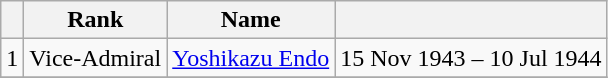<table class=wikitable>
<tr>
<th></th>
<th>Rank</th>
<th>Name</th>
<th Date></th>
</tr>
<tr>
<td>1</td>
<td>Vice-Admiral</td>
<td><a href='#'>Yoshikazu Endo</a></td>
<td>15 Nov 1943 – 10 Jul 1944</td>
</tr>
<tr>
</tr>
</table>
